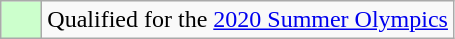<table class="wikitable">
<tr>
<td style="background: #ccffcc;width:20px"></td>
<td>Qualified for the <a href='#'>2020 Summer Olympics</a></td>
</tr>
</table>
